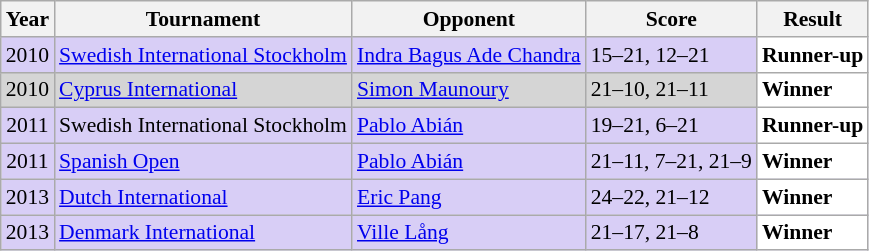<table class="sortable wikitable" style="font-size: 90%">
<tr>
<th>Year</th>
<th>Tournament</th>
<th>Opponent</th>
<th>Score</th>
<th>Result</th>
</tr>
<tr style="background:#D8CEF6">
<td align="center">2010</td>
<td align="left"><a href='#'>Swedish International Stockholm</a></td>
<td align="left"> <a href='#'>Indra Bagus Ade Chandra</a></td>
<td align="left">15–21, 12–21</td>
<td style="text-align:left; background:white"> <strong>Runner-up</strong></td>
</tr>
<tr style="background:#D5D5D5">
<td align="center">2010</td>
<td align="left"><a href='#'>Cyprus International</a></td>
<td align="left"> <a href='#'>Simon Maunoury</a></td>
<td align="left">21–10, 21–11</td>
<td style="text-align:left; background:white"> <strong>Winner</strong></td>
</tr>
<tr style="background:#D8CEF6">
<td align="center">2011</td>
<td align="left">Swedish International Stockholm</td>
<td align="left"> <a href='#'>Pablo Abián</a></td>
<td align="left">19–21, 6–21</td>
<td style="text-align:left; background:white"> <strong>Runner-up</strong></td>
</tr>
<tr style="background:#D8CEF6">
<td align="center">2011</td>
<td align="left"><a href='#'>Spanish Open</a></td>
<td align="left"> <a href='#'>Pablo Abián</a></td>
<td align="left">21–11, 7–21, 21–9</td>
<td style="text-align:left; background:white"> <strong>Winner</strong></td>
</tr>
<tr style="background:#D8CEF6">
<td align="center">2013</td>
<td align="left"><a href='#'>Dutch International</a></td>
<td align="left"> <a href='#'>Eric Pang</a></td>
<td align="left">24–22, 21–12</td>
<td style="text-align:left; background:white"> <strong>Winner</strong></td>
</tr>
<tr style="background:#D8CEF6">
<td align="center">2013</td>
<td align="left"><a href='#'>Denmark International</a></td>
<td align="left"> <a href='#'>Ville Lång</a></td>
<td align="left">21–17, 21–8</td>
<td style="text-align:left; background:white"> <strong>Winner</strong></td>
</tr>
</table>
